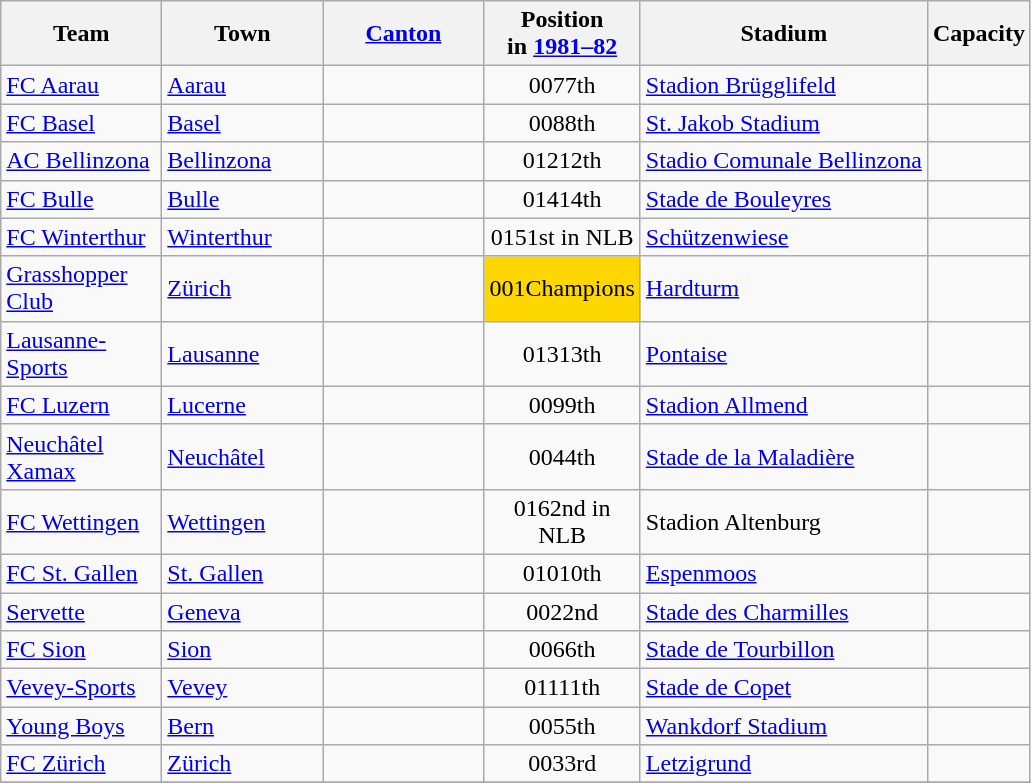<table class="wikitable sortable" style="text-align: left;">
<tr>
<th width="100">Team</th>
<th width="100">Town</th>
<th width="100"><a href='#'>Canton</a></th>
<th width="80">Position<br>in <a href='#'>1981–82</a></th>
<th>Stadium</th>
<th>Capacity</th>
</tr>
<tr>
<td><a href='#'>FC Aarau</a></td>
<td><a href='#'>Aarau</a></td>
<td></td>
<td style="text-align:center;"><span>007</span>7th</td>
<td><a href='#'>Stadion Brügglifeld</a></td>
<td></td>
</tr>
<tr>
<td><a href='#'>FC Basel</a></td>
<td><a href='#'>Basel</a></td>
<td></td>
<td style="text-align:center;"><span>008</span>8th</td>
<td><a href='#'>St. Jakob Stadium</a></td>
<td></td>
</tr>
<tr>
<td><a href='#'>AC Bellinzona</a></td>
<td><a href='#'>Bellinzona</a></td>
<td></td>
<td style="text-align:center;"><span>012</span>12th</td>
<td><a href='#'>Stadio Comunale Bellinzona</a></td>
<td></td>
</tr>
<tr>
<td><a href='#'>FC Bulle</a></td>
<td><a href='#'>Bulle</a></td>
<td></td>
<td style="text-align:center;"><span>014</span>14th</td>
<td><a href='#'>Stade de Bouleyres</a></td>
<td></td>
</tr>
<tr>
<td><a href='#'>FC Winterthur</a></td>
<td><a href='#'>Winterthur</a></td>
<td></td>
<td style="text-align:center;"><span>015</span>1st in NLB</td>
<td><a href='#'>Schützenwiese</a></td>
<td></td>
</tr>
<tr>
<td><a href='#'>Grasshopper Club</a></td>
<td><a href='#'>Zürich</a></td>
<td></td>
<td style="text-align:center;" bgcolor="gold"><span>001</span>Champions</td>
<td><a href='#'>Hardturm</a></td>
<td></td>
</tr>
<tr>
<td><a href='#'>Lausanne-Sports</a></td>
<td><a href='#'>Lausanne</a></td>
<td></td>
<td style="text-align:center;"><span>013</span>13th</td>
<td><a href='#'>Pontaise</a></td>
<td></td>
</tr>
<tr>
<td><a href='#'>FC Luzern</a></td>
<td><a href='#'>Lucerne</a></td>
<td></td>
<td style="text-align:center;"><span>009</span>9th</td>
<td><a href='#'>Stadion Allmend</a></td>
<td></td>
</tr>
<tr>
<td><a href='#'>Neuchâtel Xamax</a></td>
<td><a href='#'>Neuchâtel</a></td>
<td></td>
<td style="text-align:center;"><span>004</span>4th</td>
<td><a href='#'>Stade de la Maladière</a></td>
<td></td>
</tr>
<tr>
<td><a href='#'>FC Wettingen</a></td>
<td><a href='#'>Wettingen</a></td>
<td></td>
<td style="text-align:center;"><span>016</span>2nd in NLB</td>
<td>Stadion Altenburg</td>
<td></td>
</tr>
<tr>
<td><a href='#'>FC St. Gallen</a></td>
<td><a href='#'>St. Gallen</a></td>
<td></td>
<td style="text-align:center;"><span>010</span>10th</td>
<td><a href='#'>Espenmoos</a></td>
<td></td>
</tr>
<tr>
<td><a href='#'>Servette</a></td>
<td><a href='#'>Geneva</a></td>
<td></td>
<td style="text-align:center;"><span>002</span>2nd</td>
<td><a href='#'>Stade des Charmilles</a></td>
<td></td>
</tr>
<tr>
<td><a href='#'>FC Sion</a></td>
<td><a href='#'>Sion</a></td>
<td></td>
<td style="text-align:center;"><span>006</span>6th</td>
<td><a href='#'>Stade de Tourbillon</a></td>
<td></td>
</tr>
<tr>
<td><a href='#'>Vevey-Sports</a></td>
<td><a href='#'>Vevey</a></td>
<td></td>
<td style="text-align:center;"><span>011</span>11th</td>
<td><a href='#'>Stade de Copet</a></td>
<td></td>
</tr>
<tr>
<td><a href='#'>Young Boys</a></td>
<td><a href='#'>Bern</a></td>
<td></td>
<td style="text-align:center;"><span>005</span>5th</td>
<td><a href='#'>Wankdorf Stadium</a></td>
<td></td>
</tr>
<tr>
<td><a href='#'>FC Zürich</a></td>
<td><a href='#'>Zürich</a></td>
<td></td>
<td style="text-align:center;"><span>003</span>3rd</td>
<td><a href='#'>Letzigrund</a></td>
<td></td>
</tr>
<tr>
</tr>
</table>
